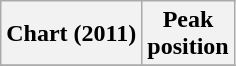<table class="wikitable plainrowheaders">
<tr>
<th>Chart (2011)</th>
<th>Peak<br>position</th>
</tr>
<tr>
</tr>
</table>
